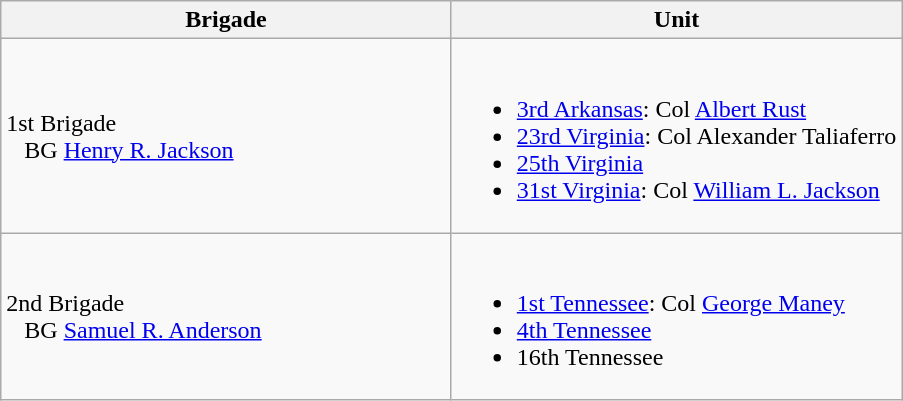<table class="wikitable">
<tr>
<th width=50%>Brigade</th>
<th width=50%>Unit</th>
</tr>
<tr>
<td>1st Brigade<br>  
BG <a href='#'>Henry R. Jackson</a></td>
<td><br><ul><li><a href='#'>3rd Arkansas</a>: Col <a href='#'>Albert Rust</a></li><li><a href='#'>23rd Virginia</a>: Col Alexander Taliaferro</li><li><a href='#'>25th Virginia</a></li><li><a href='#'>31st Virginia</a>: Col <a href='#'>William L. Jackson</a></li></ul></td>
</tr>
<tr>
<td>2nd Brigade<br>  
BG <a href='#'>Samuel R. Anderson</a></td>
<td><br><ul><li><a href='#'>1st Tennessee</a>: Col <a href='#'>George Maney</a></li><li><a href='#'>4th Tennessee</a></li><li>16th Tennessee</li></ul></td>
</tr>
</table>
